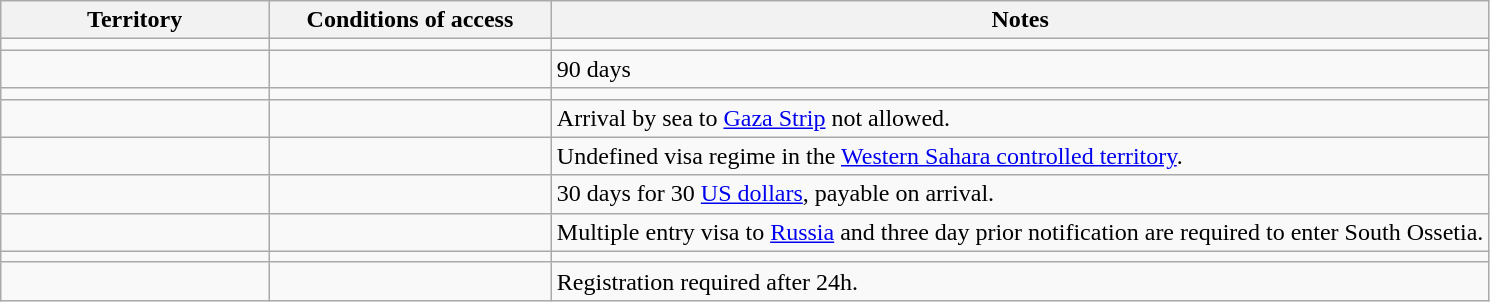<table class="wikitable" style="text-align: left; table-layout: fixed;">
<tr>
<th style="width:18%;">Territory</th>
<th style="width:19%;">Conditions of access</th>
<th>Notes</th>
</tr>
<tr>
<td></td>
<td></td>
<td></td>
</tr>
<tr>
<td></td>
<td></td>
<td>90 days</td>
</tr>
<tr>
<td></td>
<td></td>
<td></td>
</tr>
<tr>
<td></td>
<td></td>
<td>Arrival by sea to <a href='#'>Gaza Strip</a> not allowed.</td>
</tr>
<tr>
<td></td>
<td></td>
<td>Undefined visa regime in the <a href='#'>Western Sahara controlled territory</a>.</td>
</tr>
<tr>
<td></td>
<td></td>
<td>30 days for 30 <a href='#'>US dollars</a>, payable on arrival.</td>
</tr>
<tr>
<td></td>
<td></td>
<td>Multiple entry visa to <a href='#'>Russia</a> and three day prior notification are required to enter South Ossetia.</td>
</tr>
<tr>
<td></td>
<td></td>
<td></td>
</tr>
<tr>
<td></td>
<td></td>
<td>Registration required after 24h.</td>
</tr>
</table>
